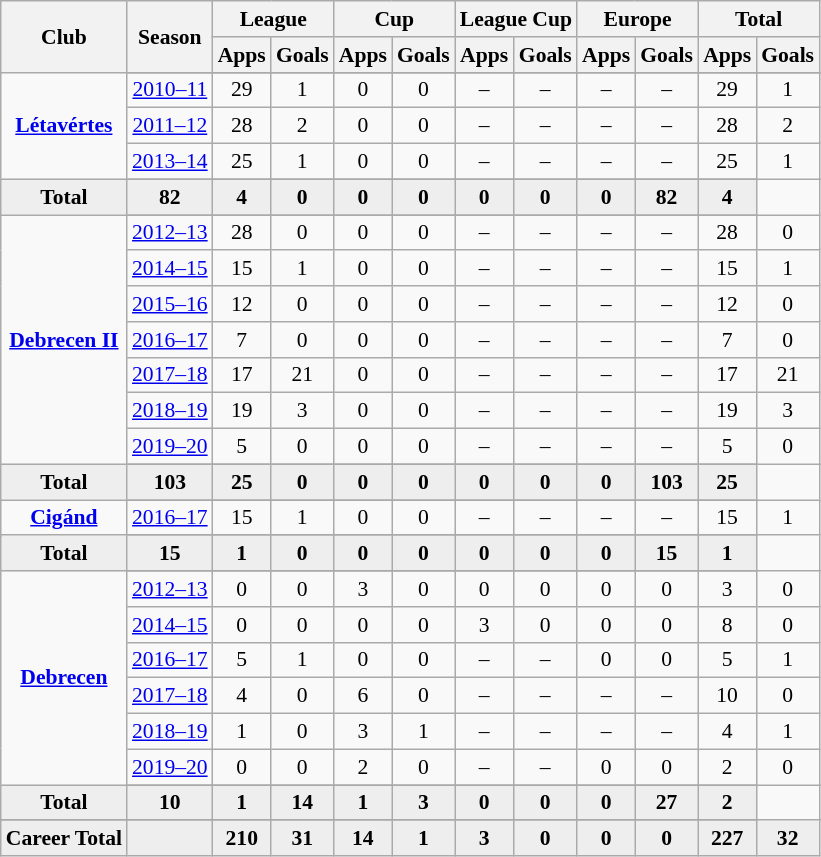<table class="wikitable" style="font-size:90%; text-align: center;">
<tr>
<th rowspan="2">Club</th>
<th rowspan="2">Season</th>
<th colspan="2">League</th>
<th colspan="2">Cup</th>
<th colspan="2">League Cup</th>
<th colspan="2">Europe</th>
<th colspan="2">Total</th>
</tr>
<tr>
<th>Apps</th>
<th>Goals</th>
<th>Apps</th>
<th>Goals</th>
<th>Apps</th>
<th>Goals</th>
<th>Apps</th>
<th>Goals</th>
<th>Apps</th>
<th>Goals</th>
</tr>
<tr ||-||-||-|->
<td rowspan="5" valign="center"><strong><a href='#'>Létavértes</a></strong></td>
</tr>
<tr>
<td><a href='#'>2010–11</a></td>
<td>29</td>
<td>1</td>
<td>0</td>
<td>0</td>
<td>–</td>
<td>–</td>
<td>–</td>
<td>–</td>
<td>29</td>
<td>1</td>
</tr>
<tr>
<td><a href='#'>2011–12</a></td>
<td>28</td>
<td>2</td>
<td>0</td>
<td>0</td>
<td>–</td>
<td>–</td>
<td>–</td>
<td>–</td>
<td>28</td>
<td>2</td>
</tr>
<tr>
<td><a href='#'>2013–14</a></td>
<td>25</td>
<td>1</td>
<td>0</td>
<td>0</td>
<td>–</td>
<td>–</td>
<td>–</td>
<td>–</td>
<td>25</td>
<td>1</td>
</tr>
<tr>
</tr>
<tr style="font-weight:bold; background-color:#eeeeee;">
<td>Total</td>
<td>82</td>
<td>4</td>
<td>0</td>
<td>0</td>
<td>0</td>
<td>0</td>
<td>0</td>
<td>0</td>
<td>82</td>
<td>4</td>
</tr>
<tr>
<td rowspan="9" valign="center"><strong><a href='#'>Debrecen II</a></strong></td>
</tr>
<tr>
<td><a href='#'>2012–13</a></td>
<td>28</td>
<td>0</td>
<td>0</td>
<td>0</td>
<td>–</td>
<td>–</td>
<td>–</td>
<td>–</td>
<td>28</td>
<td>0</td>
</tr>
<tr>
<td><a href='#'>2014–15</a></td>
<td>15</td>
<td>1</td>
<td>0</td>
<td>0</td>
<td>–</td>
<td>–</td>
<td>–</td>
<td>–</td>
<td>15</td>
<td>1</td>
</tr>
<tr>
<td><a href='#'>2015–16</a></td>
<td>12</td>
<td>0</td>
<td>0</td>
<td>0</td>
<td>–</td>
<td>–</td>
<td>–</td>
<td>–</td>
<td>12</td>
<td>0</td>
</tr>
<tr>
<td><a href='#'>2016–17</a></td>
<td>7</td>
<td>0</td>
<td>0</td>
<td>0</td>
<td>–</td>
<td>–</td>
<td>–</td>
<td>–</td>
<td>7</td>
<td>0</td>
</tr>
<tr>
<td><a href='#'>2017–18</a></td>
<td>17</td>
<td>21</td>
<td>0</td>
<td>0</td>
<td>–</td>
<td>–</td>
<td>–</td>
<td>–</td>
<td>17</td>
<td>21</td>
</tr>
<tr>
<td><a href='#'>2018–19</a></td>
<td>19</td>
<td>3</td>
<td>0</td>
<td>0</td>
<td>–</td>
<td>–</td>
<td>–</td>
<td>–</td>
<td>19</td>
<td>3</td>
</tr>
<tr>
<td><a href='#'>2019–20</a></td>
<td>5</td>
<td>0</td>
<td>0</td>
<td>0</td>
<td>–</td>
<td>–</td>
<td>–</td>
<td>–</td>
<td>5</td>
<td>0</td>
</tr>
<tr>
</tr>
<tr style="font-weight:bold; background-color:#eeeeee;">
<td>Total</td>
<td>103</td>
<td>25</td>
<td>0</td>
<td>0</td>
<td>0</td>
<td>0</td>
<td>0</td>
<td>0</td>
<td>103</td>
<td>25</td>
</tr>
<tr>
<td rowspan="3" valign="center"><strong><a href='#'>Cigánd</a></strong></td>
</tr>
<tr>
<td><a href='#'>2016–17</a></td>
<td>15</td>
<td>1</td>
<td>0</td>
<td>0</td>
<td>–</td>
<td>–</td>
<td>–</td>
<td>–</td>
<td>15</td>
<td>1</td>
</tr>
<tr>
</tr>
<tr style="font-weight:bold; background-color:#eeeeee;">
<td>Total</td>
<td>15</td>
<td>1</td>
<td>0</td>
<td>0</td>
<td>0</td>
<td>0</td>
<td>0</td>
<td>0</td>
<td>15</td>
<td>1</td>
</tr>
<tr>
<td rowspan="8" valign="center"><strong><a href='#'>Debrecen</a></strong></td>
</tr>
<tr>
<td><a href='#'>2012–13</a></td>
<td>0</td>
<td>0</td>
<td>3</td>
<td>0</td>
<td>0</td>
<td>0</td>
<td>0</td>
<td>0</td>
<td>3</td>
<td>0</td>
</tr>
<tr>
<td><a href='#'>2014–15</a></td>
<td>0</td>
<td>0</td>
<td>0</td>
<td>0</td>
<td>3</td>
<td>0</td>
<td>0</td>
<td>0</td>
<td>8</td>
<td>0</td>
</tr>
<tr>
<td><a href='#'>2016–17</a></td>
<td>5</td>
<td>1</td>
<td>0</td>
<td>0</td>
<td>–</td>
<td>–</td>
<td>0</td>
<td>0</td>
<td>5</td>
<td>1</td>
</tr>
<tr>
<td><a href='#'>2017–18</a></td>
<td>4</td>
<td>0</td>
<td>6</td>
<td>0</td>
<td>–</td>
<td>–</td>
<td>–</td>
<td>–</td>
<td>10</td>
<td>0</td>
</tr>
<tr>
<td><a href='#'>2018–19</a></td>
<td>1</td>
<td>0</td>
<td>3</td>
<td>1</td>
<td>–</td>
<td>–</td>
<td>–</td>
<td>–</td>
<td>4</td>
<td>1</td>
</tr>
<tr>
<td><a href='#'>2019–20</a></td>
<td>0</td>
<td>0</td>
<td>2</td>
<td>0</td>
<td>–</td>
<td>–</td>
<td>0</td>
<td>0</td>
<td>2</td>
<td>0</td>
</tr>
<tr>
</tr>
<tr style="font-weight:bold; background-color:#eeeeee;">
<td>Total</td>
<td>10</td>
<td>1</td>
<td>14</td>
<td>1</td>
<td>3</td>
<td>0</td>
<td>0</td>
<td>0</td>
<td>27</td>
<td>2</td>
</tr>
<tr>
</tr>
<tr style="font-weight:bold; background-color:#eeeeee;">
<td rowspan="1" valign="top"><strong>Career Total</strong></td>
<td></td>
<td><strong>210</strong></td>
<td><strong>31</strong></td>
<td><strong>14</strong></td>
<td><strong>1</strong></td>
<td><strong>3</strong></td>
<td><strong>0</strong></td>
<td><strong>0</strong></td>
<td><strong>0</strong></td>
<td><strong>227</strong></td>
<td><strong>32</strong></td>
</tr>
</table>
